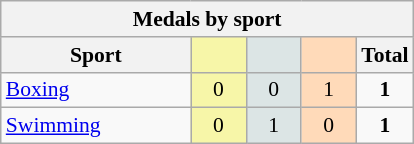<table class="wikitable" style="font-size:90%; text-align:center;">
<tr>
<th colspan="5">Medals by sport</th>
</tr>
<tr>
<th width="120">Sport</th>
<th scope="col" width="30" style="background:#F7F6A8;"></th>
<th scope="col" width="30" style="background:#DCE5E5;"></th>
<th scope="col" width="30" style="background:#FFDAB9;"></th>
<th width="30">Total</th>
</tr>
<tr>
<td align="left"><a href='#'>Boxing</a></td>
<td style="background:#F7F6A8;">0</td>
<td style="background:#DCE5E5;">0</td>
<td style="background:#FFDAB9;">1</td>
<td><strong>1</strong></td>
</tr>
<tr>
<td align="left"><a href='#'>Swimming</a></td>
<td style="background:#F7F6A8;">0</td>
<td style="background:#DCE5E5;">1</td>
<td style="background:#FFDAB9;">0</td>
<td><strong>1</strong></td>
</tr>
</table>
